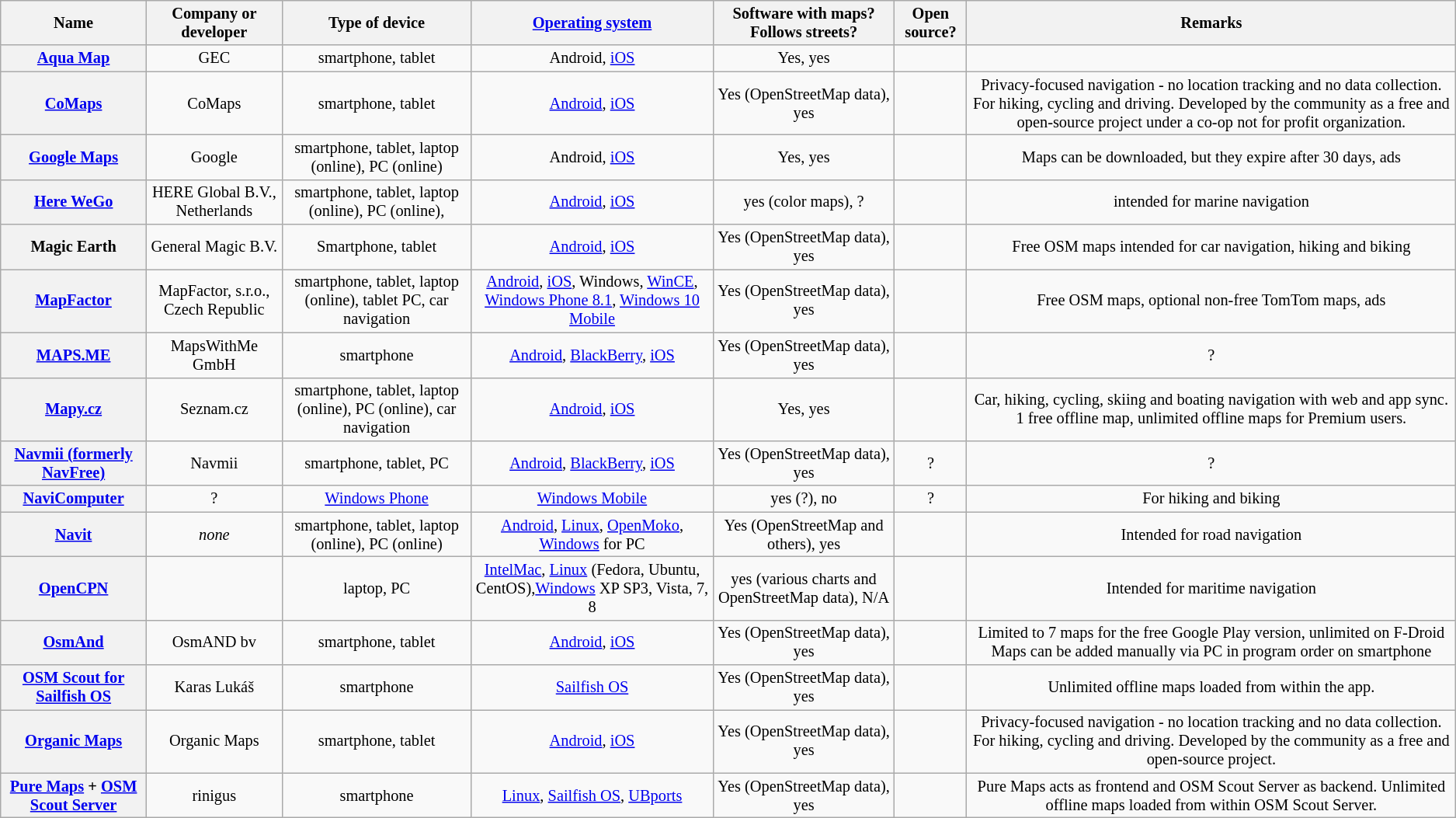<table class="wikitable sortable" style="font-size: 85%; text-align: center; width: auto;">
<tr>
<th>Name</th>
<th>Company or developer</th>
<th>Type of device</th>
<th><a href='#'>Operating system</a></th>
<th>Software with maps? Follows streets?</th>
<th>Open source?</th>
<th>Remarks</th>
</tr>
<tr>
<th><a href='#'>Aqua Map</a></th>
<td>GEC</td>
<td>smartphone, tablet</td>
<td>Android, <a href='#'>iOS</a></td>
<td>Yes, yes</td>
<td></td>
<td></td>
</tr>
<tr>
<th><a href='#'>CoMaps</a></th>
<td>CoMaps</td>
<td>smartphone, tablet</td>
<td><a href='#'>Android</a>, <a href='#'>iOS</a></td>
<td>Yes (OpenStreetMap data), yes</td>
<td></td>
<td>Privacy-focused navigation - no location tracking and no data collection. For hiking, cycling and driving. Developed by the community as a free and open-source project under a co-op not for profit organization.</td>
</tr>
<tr>
<th><a href='#'>Google Maps</a></th>
<td>Google</td>
<td>smartphone, tablet, laptop (online), PC (online)</td>
<td>Android, <a href='#'>iOS</a></td>
<td>Yes, yes</td>
<td></td>
<td>Maps can be downloaded, but they expire after 30 days, ads</td>
</tr>
<tr>
<th><a href='#'>Here WeGo</a></th>
<td>HERE Global B.V., Netherlands</td>
<td>smartphone, tablet, laptop (online), PC (online),</td>
<td><a href='#'>Android</a>, <a href='#'>iOS</a></td>
<td>yes (color maps), ?</td>
<td></td>
<td>intended for marine navigation</td>
</tr>
<tr>
<th>Magic Earth</th>
<td>General Magic B.V.</td>
<td>Smartphone, tablet</td>
<td><a href='#'>Android</a>, <a href='#'>iOS</a></td>
<td>Yes (OpenStreetMap data), yes</td>
<td></td>
<td>Free OSM maps intended for car navigation, hiking and biking</td>
</tr>
<tr>
<th><a href='#'>MapFactor</a></th>
<td>MapFactor, s.r.o., Czech Republic</td>
<td>smartphone, tablet, laptop (online), tablet PC, car navigation</td>
<td><a href='#'>Android</a>, <a href='#'>iOS</a>, Windows, <a href='#'>WinCE</a>, <a href='#'>Windows Phone 8.1</a>, <a href='#'>Windows 10 Mobile</a></td>
<td>Yes (OpenStreetMap data), yes</td>
<td></td>
<td>Free OSM maps, optional non-free TomTom maps, ads</td>
</tr>
<tr>
<th><a href='#'>MAPS.ME</a></th>
<td>MapsWithMe GmbH</td>
<td>smartphone</td>
<td><a href='#'>Android</a>, <a href='#'>BlackBerry</a>, <a href='#'>iOS</a></td>
<td>Yes (OpenStreetMap data), yes</td>
<td></td>
<td>?</td>
</tr>
<tr>
<th><a href='#'>Mapy.cz</a></th>
<td>Seznam.cz</td>
<td>smartphone, tablet, laptop (online), PC (online), car navigation</td>
<td><a href='#'>Android</a>, <a href='#'>iOS</a></td>
<td>Yes, yes</td>
<td></td>
<td>Car, hiking, cycling, skiing and boating navigation with web and app sync. 1 free offline map, unlimited offline maps for Premium users.</td>
</tr>
<tr>
<th><a href='#'>Navmii (formerly NavFree)</a></th>
<td>Navmii</td>
<td>smartphone, tablet, PC</td>
<td><a href='#'>Android</a>, <a href='#'>BlackBerry</a>, <a href='#'>iOS</a></td>
<td>Yes (OpenStreetMap data), yes</td>
<td>?</td>
<td>?</td>
</tr>
<tr>
<th><a href='#'>NaviComputer</a></th>
<td>?</td>
<td><a href='#'>Windows Phone</a></td>
<td><a href='#'>Windows Mobile</a></td>
<td>yes (?), no</td>
<td>?</td>
<td>For hiking and biking</td>
</tr>
<tr>
<th><a href='#'>Navit</a></th>
<td><em>none</em></td>
<td>smartphone, tablet, laptop (online), PC (online)</td>
<td><a href='#'>Android</a>, <a href='#'>Linux</a>, <a href='#'>OpenMoko</a>, <a href='#'>Windows</a> for PC</td>
<td>Yes (OpenStreetMap and others), yes</td>
<td></td>
<td>Intended for road navigation</td>
</tr>
<tr>
<th><a href='#'>OpenCPN</a></th>
<td></td>
<td>laptop, PC</td>
<td><a href='#'>IntelMac</a>, <a href='#'>Linux</a> (Fedora, Ubuntu, CentOS),<a href='#'>Windows</a> XP SP3, Vista, 7, 8</td>
<td>yes (various charts and OpenStreetMap data), N/A</td>
<td></td>
<td>Intended for maritime navigation</td>
</tr>
<tr>
<th><a href='#'>OsmAnd</a></th>
<td>OsmAND bv</td>
<td>smartphone, tablet</td>
<td><a href='#'>Android</a>, <a href='#'>iOS</a></td>
<td>Yes (OpenStreetMap data), yes</td>
<td></td>
<td>Limited to 7 maps for the free Google Play version, unlimited on F-Droid<br>Maps can be added manually via PC in program order on smartphone</td>
</tr>
<tr>
<th><a href='#'>OSM Scout for Sailfish OS</a></th>
<td>Karas Lukáš</td>
<td>smartphone</td>
<td><a href='#'>Sailfish OS</a></td>
<td>Yes (OpenStreetMap data), yes</td>
<td></td>
<td>Unlimited offline maps loaded from within the app.</td>
</tr>
<tr>
<th><a href='#'>Organic Maps</a></th>
<td>Organic Maps</td>
<td>smartphone, tablet</td>
<td><a href='#'>Android</a>, <a href='#'>iOS</a></td>
<td>Yes (OpenStreetMap data), yes</td>
<td></td>
<td>Privacy-focused navigation - no location tracking and no data collection. For hiking, cycling and driving. Developed by the community as a free and open-source project.</td>
</tr>
<tr>
<th><a href='#'>Pure Maps</a> + <a href='#'>OSM Scout Server</a></th>
<td>rinigus</td>
<td>smartphone</td>
<td><a href='#'>Linux</a>, <a href='#'>Sailfish OS</a>, <a href='#'>UBports</a></td>
<td>Yes (OpenStreetMap data), yes</td>
<td></td>
<td>Pure Maps acts as frontend and OSM Scout Server as backend. Unlimited offline maps loaded from within OSM Scout Server.</td>
</tr>
</table>
